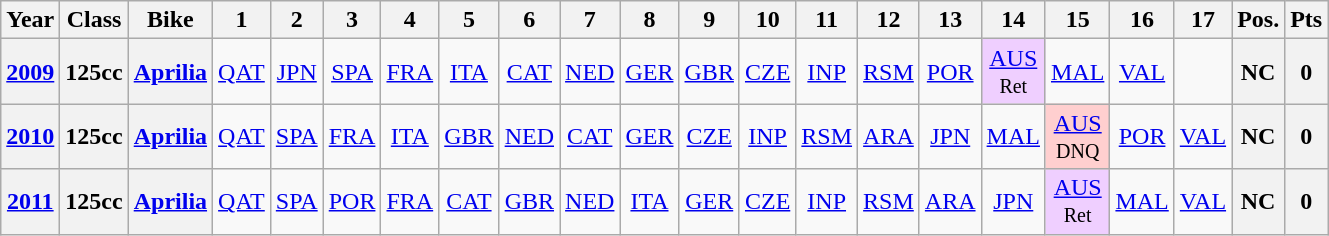<table class="wikitable" style="text-align:center">
<tr>
<th>Year</th>
<th>Class</th>
<th>Bike</th>
<th>1</th>
<th>2</th>
<th>3</th>
<th>4</th>
<th>5</th>
<th>6</th>
<th>7</th>
<th>8</th>
<th>9</th>
<th>10</th>
<th>11</th>
<th>12</th>
<th>13</th>
<th>14</th>
<th>15</th>
<th>16</th>
<th>17</th>
<th>Pos.</th>
<th>Pts</th>
</tr>
<tr>
<th align="left"><a href='#'>2009</a></th>
<th align="left">125cc</th>
<th align="left"><a href='#'>Aprilia</a></th>
<td><a href='#'>QAT</a></td>
<td><a href='#'>JPN</a></td>
<td><a href='#'>SPA</a></td>
<td><a href='#'>FRA</a></td>
<td><a href='#'>ITA</a></td>
<td><a href='#'>CAT</a></td>
<td><a href='#'>NED</a></td>
<td><a href='#'>GER</a></td>
<td><a href='#'>GBR</a></td>
<td><a href='#'>CZE</a></td>
<td><a href='#'>INP</a></td>
<td><a href='#'>RSM</a></td>
<td><a href='#'>POR</a></td>
<td style="background:#EFCFFF;"><a href='#'>AUS</a><br><small>Ret</small></td>
<td><a href='#'>MAL</a></td>
<td><a href='#'>VAL</a></td>
<td></td>
<th>NC</th>
<th>0</th>
</tr>
<tr>
<th align="left"><a href='#'>2010</a></th>
<th align="left">125cc</th>
<th align="left"><a href='#'>Aprilia</a></th>
<td><a href='#'>QAT</a></td>
<td><a href='#'>SPA</a></td>
<td><a href='#'>FRA</a></td>
<td><a href='#'>ITA</a></td>
<td><a href='#'>GBR</a></td>
<td><a href='#'>NED</a></td>
<td><a href='#'>CAT</a></td>
<td><a href='#'>GER</a></td>
<td><a href='#'>CZE</a></td>
<td><a href='#'>INP</a></td>
<td><a href='#'>RSM</a></td>
<td><a href='#'>ARA</a></td>
<td><a href='#'>JPN</a></td>
<td><a href='#'>MAL</a></td>
<td style="background:#ffcfcf;"><a href='#'>AUS</a><br><small>DNQ</small></td>
<td><a href='#'>POR</a></td>
<td><a href='#'>VAL</a></td>
<th>NC</th>
<th>0</th>
</tr>
<tr>
<th><a href='#'>2011</a></th>
<th>125cc</th>
<th><a href='#'>Aprilia</a></th>
<td><a href='#'>QAT</a></td>
<td><a href='#'>SPA</a></td>
<td><a href='#'>POR</a></td>
<td><a href='#'>FRA</a></td>
<td><a href='#'>CAT</a></td>
<td><a href='#'>GBR</a></td>
<td><a href='#'>NED</a></td>
<td><a href='#'>ITA</a></td>
<td><a href='#'>GER</a></td>
<td><a href='#'>CZE</a></td>
<td><a href='#'>INP</a></td>
<td><a href='#'>RSM</a></td>
<td><a href='#'>ARA</a></td>
<td><a href='#'>JPN</a></td>
<td style="background:#EFCFFF;"><a href='#'>AUS</a><br><small>Ret</small></td>
<td><a href='#'>MAL</a></td>
<td><a href='#'>VAL</a></td>
<th>NC</th>
<th>0</th>
</tr>
</table>
